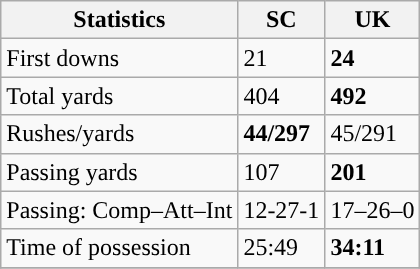<table class="wikitable" style="float: left;">
<tr>
<th>Statistics</th>
<th>SC</th>
<th>UK</th>
</tr>
<tr>
<td>First downs</td>
<td>21</td>
<td><strong>24</strong></td>
</tr>
<tr>
<td>Total yards</td>
<td>404</td>
<td><strong>492</strong></td>
</tr>
<tr>
<td>Rushes/yards</td>
<td><strong>44/297</strong></td>
<td>45/291</td>
</tr>
<tr>
<td>Passing yards</td>
<td>107</td>
<td><strong>201</strong></td>
</tr>
<tr>
<td>Passing: Comp–Att–Int</td>
<td>12-27-1</td>
<td>17–26–0</td>
</tr>
<tr>
<td>Time of possession</td>
<td>25:49</td>
<td><strong>34:11</strong></td>
</tr>
<tr>
</tr>
</table>
